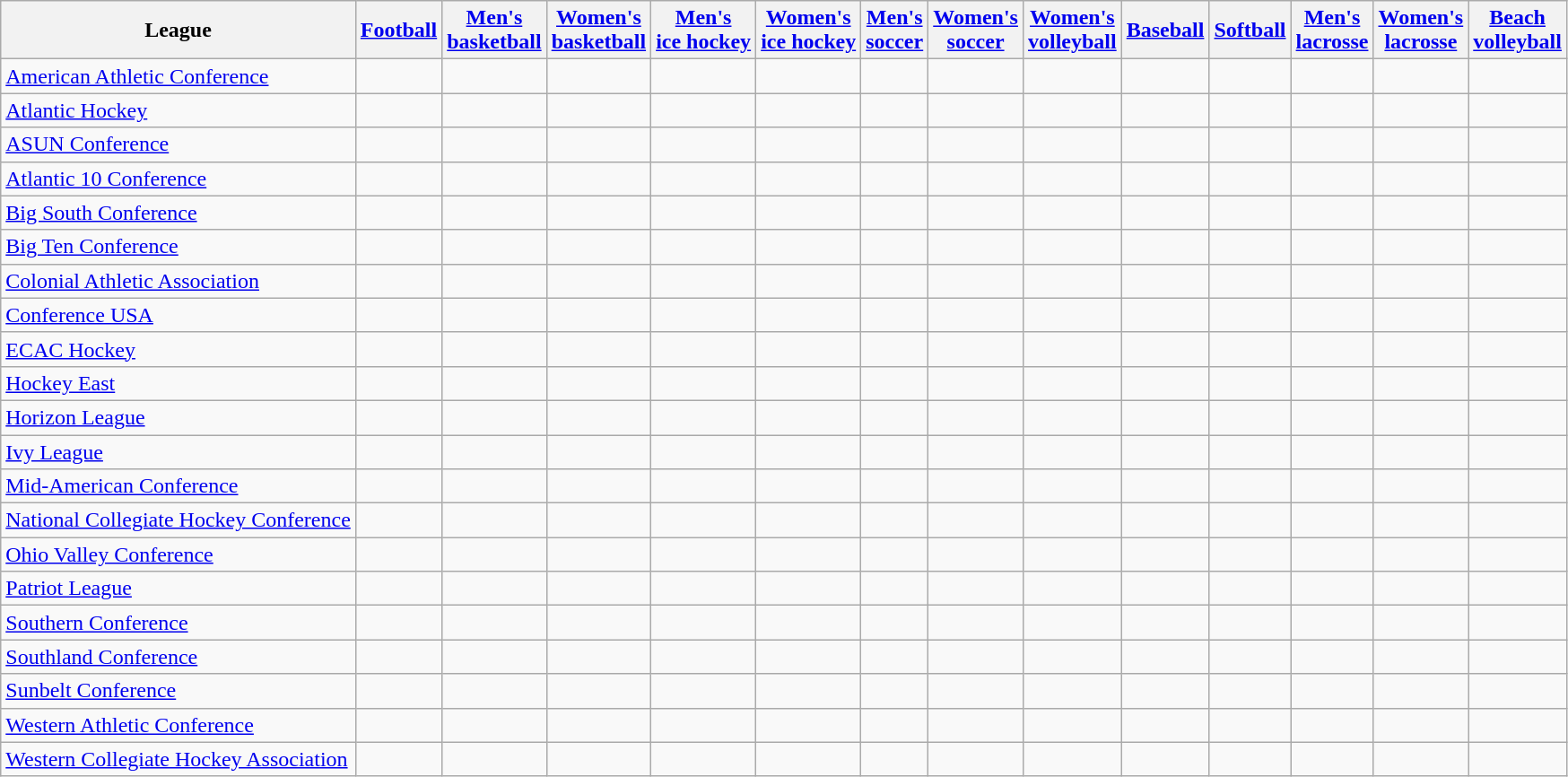<table class="wikitable">
<tr>
<th>League</th>
<th><a href='#'>Football</a></th>
<th><a href='#'>Men's<br> basketball</a></th>
<th><a href='#'>Women's<br> basketball</a></th>
<th><a href='#'>Men's<br> ice hockey</a></th>
<th><a href='#'>Women's<br> ice hockey</a></th>
<th><a href='#'>Men's<br> soccer</a></th>
<th><a href='#'>Women's<br> soccer</a></th>
<th><a href='#'>Women's<br> volleyball</a></th>
<th><a href='#'>Baseball</a></th>
<th><a href='#'>Softball</a></th>
<th><a href='#'>Men's <br>lacrosse</a></th>
<th><a href='#'>Women's<br>lacrosse</a></th>
<th><a href='#'>Beach<br> volleyball</a></th>
</tr>
<tr>
<td><a href='#'>American Athletic Conference</a></td>
<td></td>
<td></td>
<td></td>
<td></td>
<td></td>
<td></td>
<td></td>
<td></td>
<td></td>
<td></td>
<td></td>
<td></td>
<td></td>
</tr>
<tr>
<td><a href='#'>Atlantic Hockey</a></td>
<td></td>
<td></td>
<td></td>
<td></td>
<td></td>
<td></td>
<td></td>
<td></td>
<td></td>
<td></td>
<td></td>
<td></td>
<td></td>
</tr>
<tr>
<td><a href='#'>ASUN Conference</a></td>
<td></td>
<td></td>
<td></td>
<td></td>
<td></td>
<td></td>
<td></td>
<td></td>
<td></td>
<td></td>
<td></td>
<td></td>
<td></td>
</tr>
<tr>
<td><a href='#'>Atlantic 10 Conference</a></td>
<td></td>
<td></td>
<td></td>
<td></td>
<td></td>
<td></td>
<td></td>
<td></td>
<td></td>
<td></td>
<td></td>
<td></td>
<td></td>
</tr>
<tr>
<td><a href='#'>Big South Conference</a></td>
<td></td>
<td></td>
<td></td>
<td></td>
<td></td>
<td></td>
<td></td>
<td></td>
<td></td>
<td></td>
<td></td>
<td></td>
<td></td>
</tr>
<tr>
<td><a href='#'>Big Ten Conference</a></td>
<td></td>
<td></td>
<td></td>
<td></td>
<td></td>
<td></td>
<td></td>
<td></td>
<td></td>
<td></td>
<td></td>
<td></td>
<td></td>
</tr>
<tr>
<td><a href='#'>Colonial Athletic Association</a></td>
<td></td>
<td></td>
<td></td>
<td></td>
<td></td>
<td></td>
<td></td>
<td></td>
<td></td>
<td></td>
<td></td>
<td></td>
<td></td>
</tr>
<tr>
<td><a href='#'>Conference USA</a></td>
<td></td>
<td></td>
<td></td>
<td></td>
<td></td>
<td></td>
<td></td>
<td></td>
<td></td>
<td></td>
<td></td>
<td></td>
<td></td>
</tr>
<tr>
<td><a href='#'>ECAC Hockey</a></td>
<td></td>
<td></td>
<td></td>
<td></td>
<td></td>
<td></td>
<td></td>
<td></td>
<td></td>
<td></td>
<td></td>
<td></td>
<td></td>
</tr>
<tr>
<td><a href='#'>Hockey East</a></td>
<td></td>
<td></td>
<td></td>
<td></td>
<td></td>
<td></td>
<td></td>
<td></td>
<td></td>
<td></td>
<td></td>
<td></td>
<td></td>
</tr>
<tr>
<td><a href='#'>Horizon League</a></td>
<td></td>
<td></td>
<td></td>
<td></td>
<td></td>
<td></td>
<td></td>
<td></td>
<td></td>
<td></td>
<td></td>
<td></td>
<td></td>
</tr>
<tr>
<td><a href='#'>Ivy League</a></td>
<td></td>
<td></td>
<td></td>
<td></td>
<td></td>
<td></td>
<td></td>
<td></td>
<td></td>
<td></td>
<td></td>
<td></td>
<td></td>
</tr>
<tr>
<td><a href='#'>Mid-American Conference</a></td>
<td></td>
<td></td>
<td></td>
<td></td>
<td></td>
<td></td>
<td></td>
<td></td>
<td></td>
<td></td>
<td></td>
<td></td>
<td></td>
</tr>
<tr>
<td><a href='#'>National Collegiate Hockey Conference</a></td>
<td></td>
<td></td>
<td></td>
<td></td>
<td></td>
<td></td>
<td></td>
<td></td>
<td></td>
<td></td>
<td></td>
<td></td>
<td></td>
</tr>
<tr>
<td><a href='#'>Ohio Valley Conference</a></td>
<td></td>
<td></td>
<td></td>
<td></td>
<td></td>
<td></td>
<td></td>
<td></td>
<td></td>
<td></td>
<td></td>
<td></td>
<td></td>
</tr>
<tr>
<td><a href='#'>Patriot League</a></td>
<td></td>
<td></td>
<td></td>
<td></td>
<td></td>
<td></td>
<td></td>
<td></td>
<td></td>
<td></td>
<td></td>
<td></td>
<td></td>
</tr>
<tr>
<td><a href='#'>Southern Conference</a></td>
<td></td>
<td></td>
<td></td>
<td></td>
<td></td>
<td></td>
<td></td>
<td></td>
<td></td>
<td></td>
<td></td>
<td></td>
<td></td>
</tr>
<tr>
<td><a href='#'>Southland Conference</a></td>
<td></td>
<td></td>
<td></td>
<td></td>
<td></td>
<td></td>
<td></td>
<td></td>
<td></td>
<td></td>
<td></td>
<td></td>
<td></td>
</tr>
<tr>
<td><a href='#'>Sunbelt Conference</a></td>
<td></td>
<td></td>
<td></td>
<td></td>
<td></td>
<td></td>
<td></td>
<td></td>
<td></td>
<td></td>
<td></td>
<td></td>
<td></td>
</tr>
<tr>
<td><a href='#'>Western Athletic Conference</a></td>
<td></td>
<td></td>
<td></td>
<td></td>
<td></td>
<td></td>
<td></td>
<td></td>
<td></td>
<td></td>
<td></td>
<td></td>
<td></td>
</tr>
<tr>
<td><a href='#'>Western Collegiate Hockey Association</a></td>
<td></td>
<td></td>
<td></td>
<td></td>
<td></td>
<td></td>
<td></td>
<td></td>
<td></td>
<td></td>
<td></td>
<td></td>
<td></td>
</tr>
</table>
